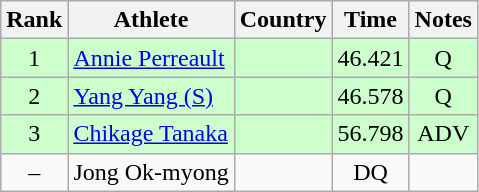<table class="wikitable" style="text-align:center">
<tr>
<th>Rank</th>
<th>Athlete</th>
<th>Country</th>
<th>Time</th>
<th>Notes</th>
</tr>
<tr bgcolor=ccffcc>
<td>1</td>
<td align=left><a href='#'>Annie Perreault</a></td>
<td align=left></td>
<td>46.421</td>
<td>Q</td>
</tr>
<tr bgcolor=ccffcc>
<td>2</td>
<td align=left><a href='#'>Yang Yang (S)</a></td>
<td align=left></td>
<td>46.578</td>
<td>Q</td>
</tr>
<tr bgcolor=ccffcc>
<td>3</td>
<td align=left><a href='#'>Chikage Tanaka</a></td>
<td align=left></td>
<td>56.798</td>
<td>ADV</td>
</tr>
<tr>
<td>–</td>
<td align=left>Jong Ok-myong</td>
<td align=left></td>
<td>DQ</td>
<td></td>
</tr>
</table>
